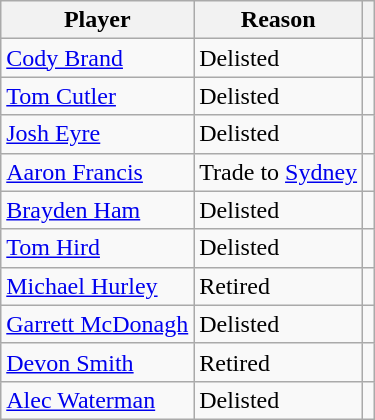<table class="wikitable">
<tr>
<th>Player</th>
<th>Reason</th>
<th></th>
</tr>
<tr>
<td><a href='#'>Cody Brand</a></td>
<td>Delisted</td>
<td></td>
</tr>
<tr>
<td><a href='#'>Tom Cutler</a></td>
<td>Delisted</td>
<td></td>
</tr>
<tr>
<td><a href='#'>Josh Eyre</a></td>
<td>Delisted</td>
<td></td>
</tr>
<tr>
<td><a href='#'>Aaron Francis</a></td>
<td>Trade to <a href='#'>Sydney</a></td>
<td></td>
</tr>
<tr>
<td><a href='#'>Brayden Ham</a></td>
<td>Delisted</td>
<td></td>
</tr>
<tr>
<td><a href='#'>Tom Hird</a></td>
<td>Delisted</td>
<td></td>
</tr>
<tr>
<td><a href='#'>Michael Hurley</a></td>
<td>Retired</td>
<td></td>
</tr>
<tr>
<td><a href='#'>Garrett McDonagh</a></td>
<td>Delisted</td>
<td></td>
</tr>
<tr>
<td><a href='#'>Devon Smith</a></td>
<td>Retired</td>
<td></td>
</tr>
<tr>
<td><a href='#'>Alec Waterman</a></td>
<td>Delisted</td>
<td></td>
</tr>
</table>
